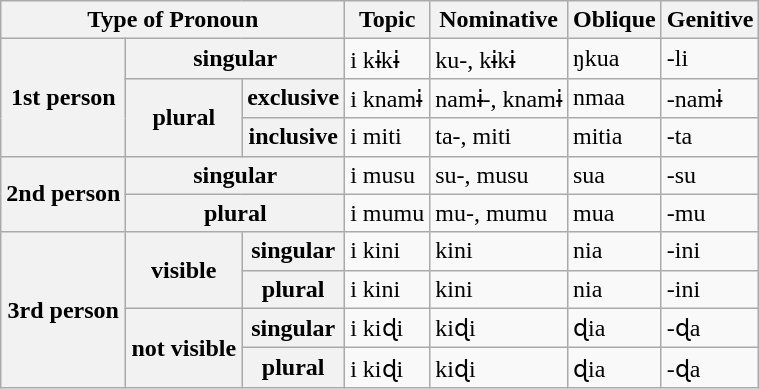<table class="wikitable">
<tr>
<th colspan="3">Type of Pronoun</th>
<th>Topic</th>
<th>Nominative</th>
<th>Oblique</th>
<th>Genitive</th>
</tr>
<tr>
<th rowspan="3">1st person</th>
<th colspan="2">singular</th>
<td>i kɨkɨ</td>
<td>ku-, kɨkɨ</td>
<td>ŋkua</td>
<td>-li</td>
</tr>
<tr>
<th rowspan="2">plural</th>
<th>exclusive</th>
<td>i knamɨ</td>
<td>namɨ-, knamɨ</td>
<td>nmaa</td>
<td>-namɨ</td>
</tr>
<tr>
<th>inclusive</th>
<td>i miti</td>
<td>ta-, miti</td>
<td>mitia</td>
<td>-ta</td>
</tr>
<tr>
<th rowspan="2">2nd person</th>
<th colspan="2">singular</th>
<td>i musu</td>
<td>su-, musu</td>
<td>sua</td>
<td>-su</td>
</tr>
<tr>
<th colspan="2">plural</th>
<td>i mumu</td>
<td>mu-, mumu</td>
<td>mua</td>
<td>-mu</td>
</tr>
<tr>
<th rowspan="4">3rd person</th>
<th rowspan="2">visible</th>
<th>singular</th>
<td>i kini</td>
<td>kini</td>
<td>nia</td>
<td>-ini</td>
</tr>
<tr>
<th>plural</th>
<td>i kini</td>
<td>kini</td>
<td>nia</td>
<td>-ini</td>
</tr>
<tr>
<th rowspan="2">not visible</th>
<th>singular</th>
<td>i kiɖi</td>
<td>kiɖi</td>
<td>ɖia</td>
<td>-ɖa</td>
</tr>
<tr>
<th>plural</th>
<td>i kiɖi</td>
<td>kiɖi</td>
<td>ɖia</td>
<td>-ɖa</td>
</tr>
</table>
